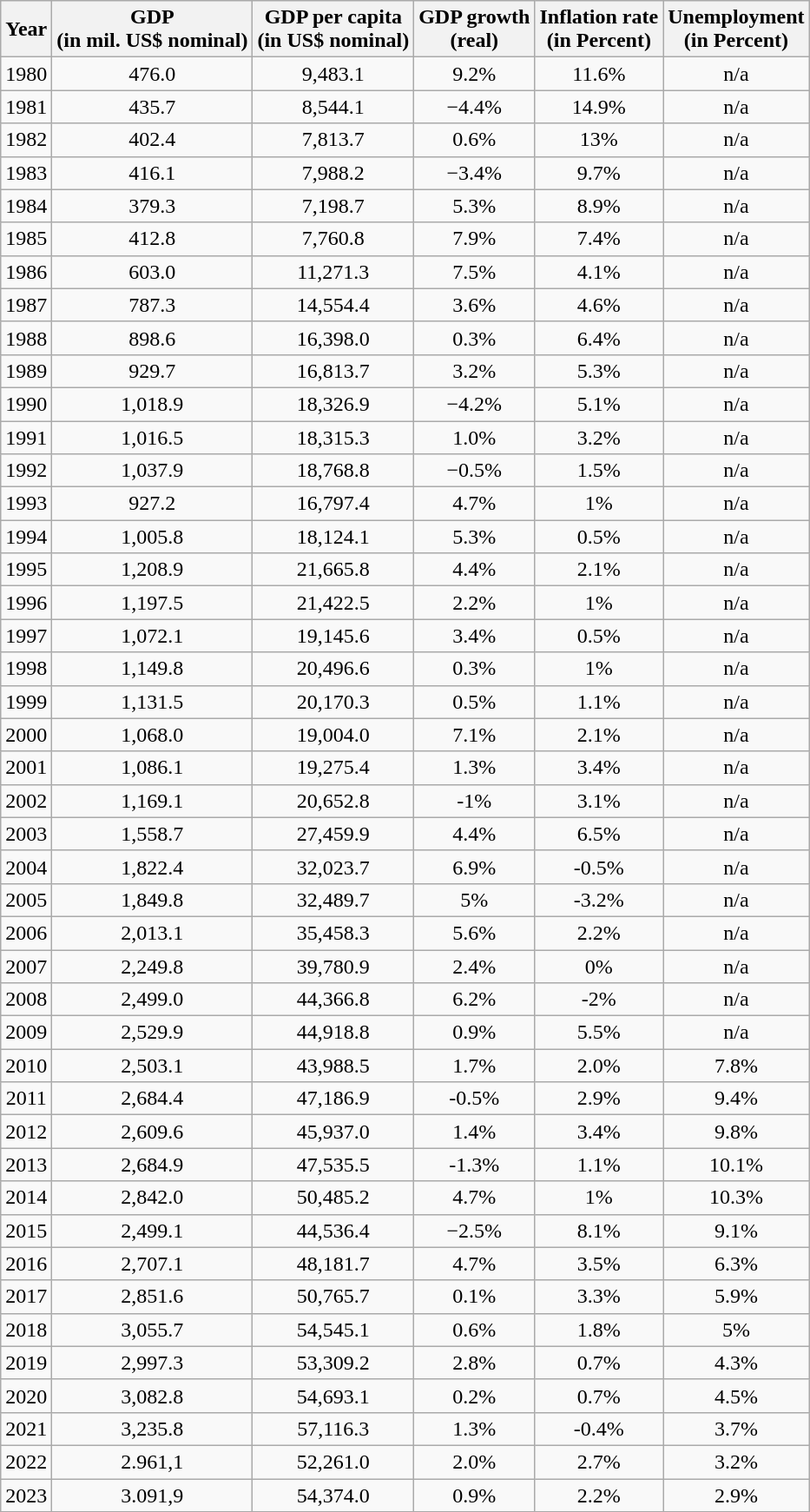<table class="wikitable sortable sticky-header" style="text-align:center;">
<tr>
<th>Year</th>
<th>GDP<br>(in mil. US$ nominal)</th>
<th>GDP per capita<br>(in US$ nominal)</th>
<th>GDP growth<br>(real)</th>
<th>Inflation rate<br>(in Percent)</th>
<th>Unemployment<br>(in Percent)</th>
</tr>
<tr>
<td>1980</td>
<td>476.0</td>
<td>9,483.1</td>
<td>9.2%</td>
<td>11.6%</td>
<td>n/a</td>
</tr>
<tr>
<td>1981</td>
<td>435.7</td>
<td>8,544.1</td>
<td>−4.4%</td>
<td>14.9%</td>
<td>n/a</td>
</tr>
<tr>
<td>1982</td>
<td>402.4</td>
<td>7,813.7</td>
<td>0.6%</td>
<td>13%</td>
<td>n/a</td>
</tr>
<tr>
<td>1983</td>
<td>416.1</td>
<td>7,988.2</td>
<td>−3.4%</td>
<td>9.7%</td>
<td>n/a</td>
</tr>
<tr>
<td>1984</td>
<td>379.3</td>
<td>7,198.7</td>
<td>5.3%</td>
<td>8.9%</td>
<td>n/a</td>
</tr>
<tr>
<td>1985</td>
<td>412.8</td>
<td>7,760.8</td>
<td>7.9%</td>
<td>7.4%</td>
<td>n/a</td>
</tr>
<tr>
<td>1986</td>
<td>603.0</td>
<td>11,271.3</td>
<td>7.5%</td>
<td>4.1%</td>
<td>n/a</td>
</tr>
<tr>
<td>1987</td>
<td>787.3</td>
<td>14,554.4</td>
<td>3.6%</td>
<td>4.6%</td>
<td>n/a</td>
</tr>
<tr>
<td>1988</td>
<td>898.6</td>
<td>16,398.0</td>
<td>0.3%</td>
<td>6.4%</td>
<td>n/a</td>
</tr>
<tr>
<td>1989</td>
<td>929.7</td>
<td>16,813.7</td>
<td>3.2%</td>
<td>5.3%</td>
<td>n/a</td>
</tr>
<tr>
<td>1990</td>
<td>1,018.9</td>
<td>18,326.9</td>
<td>−4.2%</td>
<td>5.1%</td>
<td>n/a</td>
</tr>
<tr>
<td>1991</td>
<td>1,016.5</td>
<td>18,315.3</td>
<td>1.0%</td>
<td>3.2%</td>
<td>n/a</td>
</tr>
<tr>
<td>1992</td>
<td>1,037.9</td>
<td>18,768.8</td>
<td>−0.5%</td>
<td>1.5%</td>
<td>n/a</td>
</tr>
<tr>
<td>1993</td>
<td>927.2</td>
<td>16,797.4</td>
<td>4.7%</td>
<td>1%</td>
<td>n/a</td>
</tr>
<tr>
<td>1994</td>
<td>1,005.8</td>
<td>18,124.1</td>
<td>5.3%</td>
<td>0.5%</td>
<td>n/a</td>
</tr>
<tr>
<td>1995</td>
<td>1,208.9</td>
<td>21,665.8</td>
<td>4.4%</td>
<td>2.1%</td>
<td>n/a</td>
</tr>
<tr>
<td>1996</td>
<td>1,197.5</td>
<td>21,422.5</td>
<td>2.2%</td>
<td>1%</td>
<td>n/a</td>
</tr>
<tr>
<td>1997</td>
<td>1,072.1</td>
<td>19,145.6</td>
<td>3.4%</td>
<td>0.5%</td>
<td>n/a</td>
</tr>
<tr>
<td>1998</td>
<td>1,149.8</td>
<td>20,496.6</td>
<td>0.3%</td>
<td>1%</td>
<td>n/a</td>
</tr>
<tr>
<td>1999</td>
<td>1,131.5</td>
<td>20,170.3</td>
<td>0.5%</td>
<td>1.1%</td>
<td>n/a</td>
</tr>
<tr>
<td>2000</td>
<td>1,068.0</td>
<td>19,004.0</td>
<td>7.1%</td>
<td>2.1%</td>
<td>n/a</td>
</tr>
<tr>
<td>2001</td>
<td>1,086.1</td>
<td>19,275.4</td>
<td>1.3%</td>
<td>3.4%</td>
<td>n/a</td>
</tr>
<tr>
<td>2002</td>
<td>1,169.1</td>
<td>20,652.8</td>
<td>-1%</td>
<td>3.1%</td>
<td>n/a</td>
</tr>
<tr>
<td>2003</td>
<td>1,558.7</td>
<td>27,459.9</td>
<td>4.4%</td>
<td>6.5%</td>
<td>n/a</td>
</tr>
<tr>
<td>2004</td>
<td>1,822.4</td>
<td>32,023.7</td>
<td>6.9%</td>
<td>-0.5%</td>
<td>n/a</td>
</tr>
<tr>
<td>2005</td>
<td>1,849.8</td>
<td>32,489.7</td>
<td>5%</td>
<td>-3.2%</td>
<td>n/a</td>
</tr>
<tr>
<td>2006</td>
<td>2,013.1</td>
<td>35,458.3</td>
<td>5.6%</td>
<td>2.2%</td>
<td>n/a</td>
</tr>
<tr>
<td>2007</td>
<td>2,249.8</td>
<td>39,780.9</td>
<td>2.4%</td>
<td>0%</td>
<td>n/a</td>
</tr>
<tr>
<td>2008</td>
<td>2,499.0</td>
<td>44,366.8</td>
<td>6.2%</td>
<td>-2%</td>
<td>n/a</td>
</tr>
<tr>
<td>2009</td>
<td>2,529.9</td>
<td>44,918.8</td>
<td>0.9%</td>
<td>5.5%</td>
<td>n/a</td>
</tr>
<tr>
<td>2010</td>
<td>2,503.1</td>
<td>43,988.5</td>
<td>1.7%</td>
<td>2.0%</td>
<td>7.8%</td>
</tr>
<tr>
<td>2011</td>
<td>2,684.4</td>
<td>47,186.9</td>
<td>-0.5%</td>
<td>2.9%</td>
<td>9.4%</td>
</tr>
<tr>
<td>2012</td>
<td>2,609.6</td>
<td>45,937.0</td>
<td>1.4%</td>
<td>3.4%</td>
<td>9.8%</td>
</tr>
<tr>
<td>2013</td>
<td>2,684.9</td>
<td>47,535.5</td>
<td>-1.3%</td>
<td>1.1%</td>
<td>10.1%</td>
</tr>
<tr>
<td>2014</td>
<td>2,842.0</td>
<td>50,485.2</td>
<td>4.7%</td>
<td>1%</td>
<td>10.3%</td>
</tr>
<tr>
<td>2015</td>
<td>2,499.1</td>
<td>44,536.4</td>
<td>−2.5%</td>
<td>8.1%</td>
<td>9.1%</td>
</tr>
<tr>
<td>2016</td>
<td>2,707.1</td>
<td>48,181.7</td>
<td>4.7%</td>
<td>3.5%</td>
<td>6.3%</td>
</tr>
<tr>
<td>2017</td>
<td>2,851.6</td>
<td>50,765.7</td>
<td>0.1%</td>
<td>3.3%</td>
<td>5.9%</td>
</tr>
<tr>
<td>2018</td>
<td>3,055.7</td>
<td>54,545.1</td>
<td>0.6%</td>
<td>1.8%</td>
<td>5%</td>
</tr>
<tr>
<td>2019</td>
<td>2,997.3</td>
<td>53,309.2</td>
<td>2.8%</td>
<td>0.7%</td>
<td>4.3%</td>
</tr>
<tr>
<td>2020</td>
<td>3,082.8</td>
<td>54,693.1</td>
<td>0.2%</td>
<td>0.7%</td>
<td>4.5%</td>
</tr>
<tr>
<td>2021</td>
<td>3,235.8</td>
<td>57,116.3</td>
<td>1.3%</td>
<td>-0.4%</td>
<td>3.7%</td>
</tr>
<tr>
<td>2022</td>
<td>2.961,1</td>
<td>52,261.0</td>
<td>2.0%</td>
<td>2.7%</td>
<td>3.2%</td>
</tr>
<tr>
<td>2023</td>
<td>3.091,9</td>
<td>54,374.0</td>
<td>0.9%</td>
<td>2.2%</td>
<td>2.9%</td>
</tr>
<tr>
</tr>
</table>
